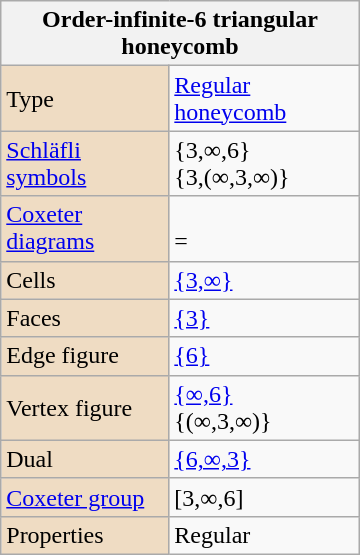<table class="wikitable" align="right" style="margin-left:10px" width=240>
<tr>
<th bgcolor=#efdcc3 colspan=2>Order-infinite-6 triangular honeycomb</th>
</tr>
<tr>
<td bgcolor=#efdcc3>Type</td>
<td><a href='#'>Regular honeycomb</a></td>
</tr>
<tr>
<td bgcolor=#efdcc3><a href='#'>Schläfli symbols</a></td>
<td>{3,∞,6}<br>{3,(∞,3,∞)}</td>
</tr>
<tr>
<td bgcolor=#efdcc3><a href='#'>Coxeter diagrams</a></td>
<td><br> = </td>
</tr>
<tr>
<td bgcolor=#efdcc3>Cells</td>
<td><a href='#'>{3,∞}</a> </td>
</tr>
<tr>
<td bgcolor=#efdcc3>Faces</td>
<td><a href='#'>{3}</a></td>
</tr>
<tr>
<td bgcolor=#efdcc3>Edge figure</td>
<td><a href='#'>{6}</a></td>
</tr>
<tr>
<td bgcolor=#efdcc3>Vertex figure</td>
<td><a href='#'>{∞,6}</a> <br>{(∞,3,∞)} </td>
</tr>
<tr>
<td bgcolor=#efdcc3>Dual</td>
<td><a href='#'>{6,∞,3}</a></td>
</tr>
<tr>
<td bgcolor=#efdcc3><a href='#'>Coxeter group</a></td>
<td>[3,∞,6]</td>
</tr>
<tr>
<td bgcolor=#efdcc3>Properties</td>
<td>Regular</td>
</tr>
</table>
